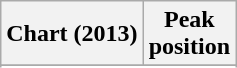<table class="wikitable sortable plainrowheaders">
<tr>
<th>Chart (2013)</th>
<th>Peak<br>position</th>
</tr>
<tr>
</tr>
<tr>
</tr>
</table>
